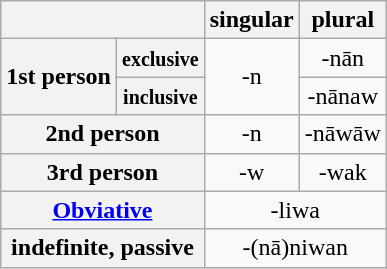<table class="wikitable" style="text-align:center;">
<tr>
<th colspan="2"></th>
<th>singular</th>
<th>plural</th>
</tr>
<tr>
<th rowspan="2">1st person</th>
<th><small>exclusive</small></th>
<td rowspan="2">-n</td>
<td>-nān</td>
</tr>
<tr>
<th><small>inclusive</small></th>
<td>-nānaw</td>
</tr>
<tr>
<th colspan="2">2nd person</th>
<td>-n</td>
<td>-nāwāw</td>
</tr>
<tr>
<th colspan="2">3rd person</th>
<td>-w</td>
<td>-wak</td>
</tr>
<tr>
<th colspan="2"><a href='#'>Obviative</a></th>
<td colspan="2">-liwa</td>
</tr>
<tr>
<th colspan="2">indefinite, passive</th>
<td colspan="2">-(nā)niwan</td>
</tr>
</table>
